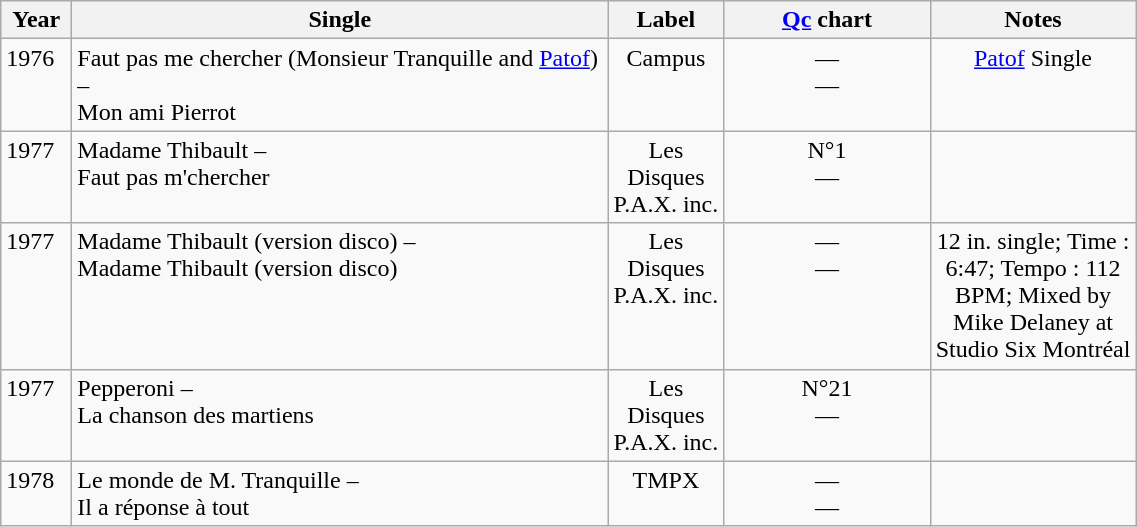<table class="wikitable">
<tr>
<th align="left" valign="top" width="40">Year</th>
<th align="left" valign="top" width="350">Single</th>
<th align="center" valign="top" width="70">Label</th>
<th align="left" valign="top" width="130"><a href='#'>Qc</a> chart</th>
<th align="left" valign="top" width="130">Notes</th>
</tr>
<tr>
<td align="left" valign="top">1976</td>
<td align="left" valign="top">Faut pas me chercher (Monsieur Tranquille and <a href='#'>Patof</a>) –<br>Mon ami Pierrot</td>
<td align="center" valign="top">Campus</td>
<td align="center" valign="top">—<br>—</td>
<td align="center" valign="top"><a href='#'>Patof</a> Single</td>
</tr>
<tr>
<td align="left" valign="top">1977</td>
<td align="left" valign="top">Madame Thibault –<br>Faut pas m'chercher</td>
<td align="center" valign="top">Les Disques P.A.X. inc.</td>
<td align="center" valign="top">N°1<br>—</td>
<td align="center" valign="top"></td>
</tr>
<tr>
<td align="left" valign="top">1977</td>
<td align="left" valign="top">Madame Thibault (version disco) –<br>Madame Thibault (version disco)</td>
<td align="center" valign="top">Les Disques P.A.X. inc.</td>
<td align="center" valign="top">—<br>—</td>
<td align="center" valign="top">12 in. single; Time : 6:47; Tempo : 112 BPM; Mixed by Mike Delaney at Studio Six Montréal</td>
</tr>
<tr>
<td align="left" valign="top">1977</td>
<td align="left" valign="top">Pepperoni –<br>La chanson des martiens</td>
<td align="center" valign="top">Les Disques P.A.X. inc.</td>
<td align="center" valign="top">N°21<br>—</td>
<td align="center" valign="top"></td>
</tr>
<tr>
<td align="left" valign="top">1978</td>
<td align="left" valign="top">Le monde de M. Tranquille –<br>Il a réponse à tout</td>
<td align="center" valign="top">TMPX</td>
<td align="center" valign="top">—<br>—</td>
<td align="center" valign="top"></td>
</tr>
</table>
